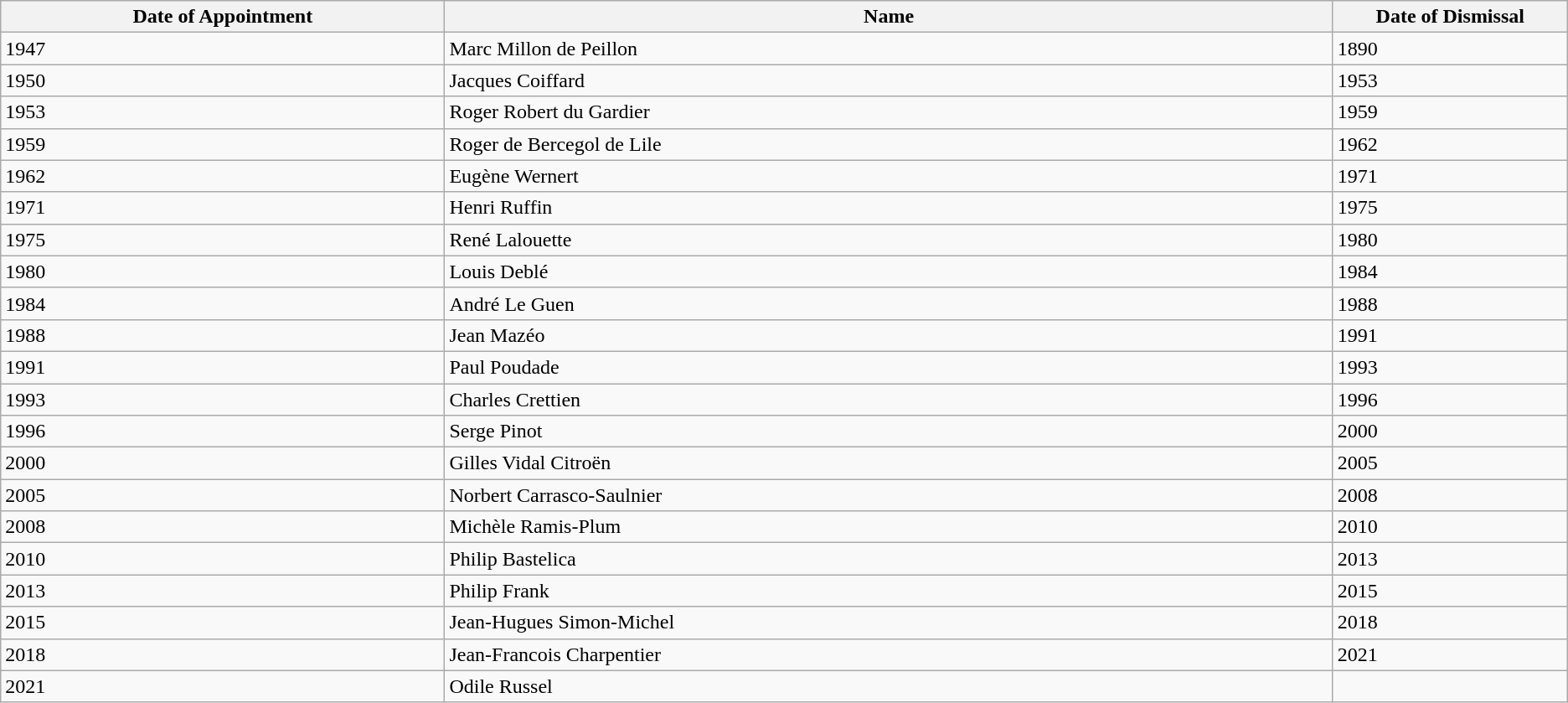<table class="wikitable sortable">
<tr>
<th align=center valign=bottom width="10%">Date of Appointment</th>
<th align=center valign=bottom width="20%">Name</th>
<th align=center valign=bottom width="5%">Date of Dismissal</th>
</tr>
<tr>
<td>1947</td>
<td>Marc Millon de Peillon</td>
<td>1890</td>
</tr>
<tr>
<td>1950</td>
<td>Jacques Coiffard</td>
<td>1953</td>
</tr>
<tr>
<td>1953</td>
<td>Roger Robert du Gardier</td>
<td>1959</td>
</tr>
<tr>
<td>1959</td>
<td>Roger de Bercegol de Lile</td>
<td>1962</td>
</tr>
<tr>
<td>1962</td>
<td>Eugène Wernert</td>
<td>1971</td>
</tr>
<tr>
<td>1971</td>
<td>Henri Ruffin</td>
<td>1975</td>
</tr>
<tr>
<td>1975</td>
<td>René Lalouette</td>
<td>1980</td>
</tr>
<tr>
<td>1980</td>
<td>Louis Deblé</td>
<td>1984</td>
</tr>
<tr>
<td>1984</td>
<td>André Le Guen</td>
<td>1988</td>
</tr>
<tr>
<td>1988</td>
<td>Jean Mazéo</td>
<td>1991</td>
</tr>
<tr>
<td>1991</td>
<td>Paul Poudade</td>
<td>1993</td>
</tr>
<tr>
<td>1993</td>
<td>Charles Crettien</td>
<td>1996</td>
</tr>
<tr>
<td>1996</td>
<td>Serge Pinot</td>
<td>2000</td>
</tr>
<tr>
<td>2000</td>
<td>Gilles Vidal Citroën</td>
<td>2005</td>
</tr>
<tr>
<td>2005</td>
<td>Norbert Carrasco-Saulnier</td>
<td>2008</td>
</tr>
<tr>
<td>2008</td>
<td>Michèle Ramis-Plum</td>
<td>2010</td>
</tr>
<tr>
<td>2010</td>
<td>Philip Bastelica</td>
<td>2013</td>
</tr>
<tr>
<td>2013</td>
<td>Philip Frank</td>
<td>2015</td>
</tr>
<tr>
<td>2015</td>
<td>Jean-Hugues Simon-Michel</td>
<td>2018</td>
</tr>
<tr>
<td>2018</td>
<td>Jean-Francois Charpentier</td>
<td>2021</td>
</tr>
<tr>
<td>2021</td>
<td>Odile Russel</td>
<td></td>
</tr>
</table>
